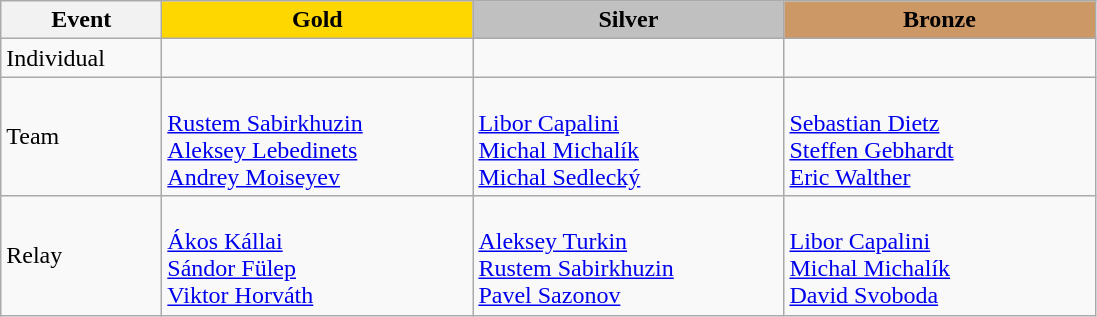<table class="wikitable">
<tr>
<th width="100">Event</th>
<th style="background-color:gold;" width="200"> Gold</th>
<th style="background-color:silver;" width="200">Silver</th>
<th style="background-color:#CC9966;" width="200"> Bronze</th>
</tr>
<tr>
<td>Individual</td>
<td></td>
<td></td>
<td></td>
</tr>
<tr>
<td>Team</td>
<td> <br> <a href='#'>Rustem Sabirkhuzin</a> <br> <a href='#'>Aleksey Lebedinets</a><br> <a href='#'>Andrey Moiseyev </a></td>
<td> <br> <a href='#'>Libor Capalini</a><br> <a href='#'>Michal Michalík</a><br> <a href='#'>Michal Sedlecký</a></td>
<td> <br><a href='#'>Sebastian Dietz</a><br> <a href='#'>Steffen Gebhardt</a><br> <a href='#'>Eric Walther</a></td>
</tr>
<tr>
<td>Relay</td>
<td> <br> <a href='#'>Ákos Kállai</a> <br> <a href='#'>Sándor Fülep</a> <br> <a href='#'>Viktor Horváth</a></td>
<td> <br> <a href='#'>Aleksey Turkin</a> <br> <a href='#'>Rustem Sabirkhuzin</a> <br> <a href='#'>Pavel Sazonov</a></td>
<td> <br> <a href='#'>Libor Capalini</a><br> <a href='#'>Michal Michalík</a><br> <a href='#'>David Svoboda</a></td>
</tr>
</table>
